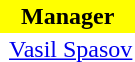<table class="toccolours" border="0" cellpadding="2" cellspacing="0" align="left" style="margin:0.5em;">
<tr>
<th colspan="2" align="center" bgcolor="#FFFF00"><span>Manager</span></th>
</tr>
<tr>
<td></td>
<td> <a href='#'>Vasil Spasov</a></td>
</tr>
</table>
